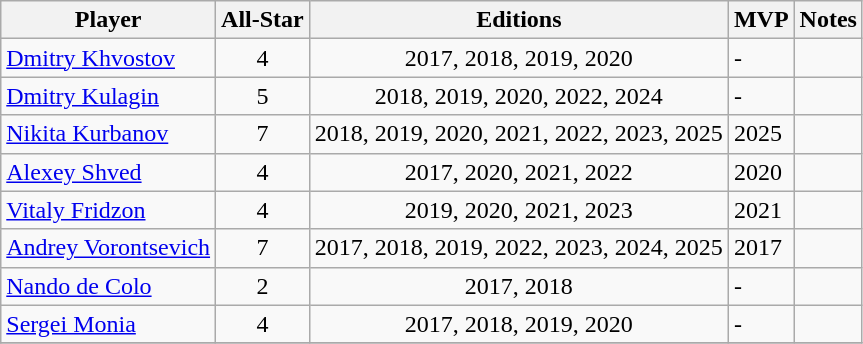<table class="wikitable sortable">
<tr>
<th>Player</th>
<th>All-Star</th>
<th>Editions</th>
<th>MVP</th>
<th>Notes</th>
</tr>
<tr>
<td> <a href='#'>Dmitry Khvostov</a></td>
<td style="text-align:center">4</td>
<td style="text-align:center">2017, 2018, 2019, 2020</td>
<td>-</td>
<td></td>
</tr>
<tr>
<td> <a href='#'>Dmitry Kulagin</a></td>
<td style="text-align:center">5</td>
<td style="text-align:center">2018, 2019, 2020, 2022, 2024</td>
<td>-</td>
<td></td>
</tr>
<tr>
<td> <a href='#'>Nikita Kurbanov</a></td>
<td style="text-align:center">7</td>
<td style="text-align:center">2018, 2019, 2020, 2021, 2022, 2023, 2025</td>
<td>2025</td>
<td></td>
</tr>
<tr>
<td> <a href='#'>Alexey Shved</a></td>
<td style="text-align:center">4</td>
<td style="text-align:center">2017, 2020, 2021, 2022</td>
<td>2020</td>
<td></td>
</tr>
<tr>
<td> <a href='#'>Vitaly Fridzon</a></td>
<td style="text-align:center">4</td>
<td style="text-align:center">2019, 2020, 2021, 2023</td>
<td>2021</td>
<td></td>
</tr>
<tr>
<td> <a href='#'>Andrey Vorontsevich</a></td>
<td style="text-align:center">7</td>
<td style="text-align:center">2017, 2018, 2019, 2022, 2023, 2024, 2025</td>
<td>2017</td>
<td></td>
</tr>
<tr>
<td> <a href='#'>Nando de Colo</a></td>
<td style="text-align:center">2</td>
<td style="text-align:center">2017, 2018</td>
<td>-</td>
<td></td>
</tr>
<tr>
<td> <a href='#'>Sergei Monia</a></td>
<td style="text-align:center">4</td>
<td style="text-align:center">2017, 2018, 2019, 2020</td>
<td>-</td>
<td></td>
</tr>
<tr>
</tr>
</table>
